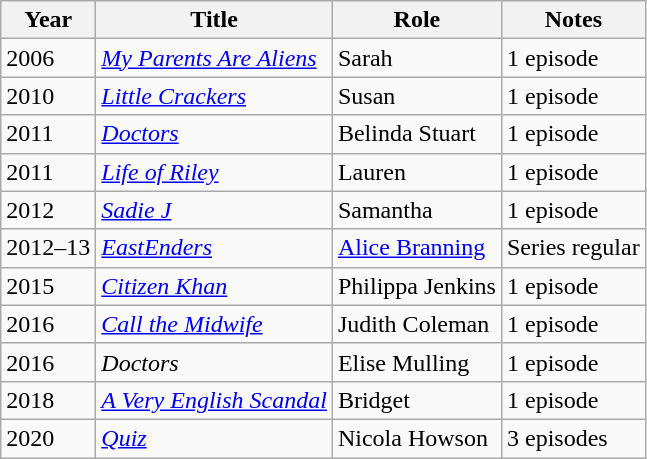<table class="wikitable">
<tr>
<th>Year</th>
<th>Title</th>
<th>Role</th>
<th>Notes</th>
</tr>
<tr>
<td>2006</td>
<td><em><a href='#'>My Parents Are Aliens</a></em></td>
<td>Sarah</td>
<td>1 episode</td>
</tr>
<tr>
<td>2010</td>
<td><em><a href='#'>Little Crackers</a></em></td>
<td>Susan</td>
<td>1 episode</td>
</tr>
<tr>
<td>2011</td>
<td><em><a href='#'>Doctors</a></em></td>
<td>Belinda Stuart</td>
<td>1 episode</td>
</tr>
<tr>
<td>2011</td>
<td><em><a href='#'>Life of Riley</a></em></td>
<td>Lauren</td>
<td>1 episode</td>
</tr>
<tr>
<td>2012</td>
<td><em><a href='#'>Sadie J</a></em></td>
<td>Samantha</td>
<td>1 episode</td>
</tr>
<tr>
<td>2012–13</td>
<td><em><a href='#'>EastEnders</a></em></td>
<td><a href='#'>Alice Branning</a></td>
<td>Series regular</td>
</tr>
<tr>
<td>2015</td>
<td><em><a href='#'>Citizen Khan</a></em></td>
<td>Philippa Jenkins</td>
<td>1 episode</td>
</tr>
<tr>
<td>2016</td>
<td><em><a href='#'>Call the Midwife</a></em></td>
<td>Judith Coleman</td>
<td>1 episode</td>
</tr>
<tr>
<td>2016</td>
<td><em>Doctors</em></td>
<td>Elise Mulling</td>
<td>1 episode</td>
</tr>
<tr>
<td>2018</td>
<td><em><a href='#'>A Very English Scandal</a></em></td>
<td>Bridget</td>
<td>1 episode</td>
</tr>
<tr>
<td>2020</td>
<td><em><a href='#'>Quiz</a></em></td>
<td>Nicola Howson</td>
<td>3 episodes</td>
</tr>
</table>
